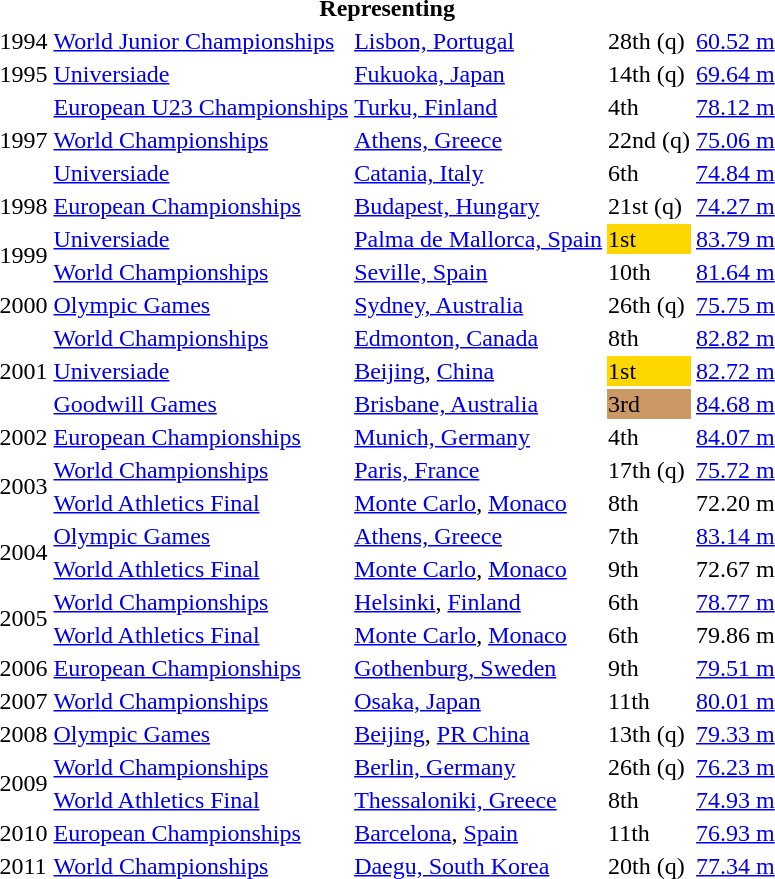<table>
<tr>
<th colspan="5">Representing </th>
</tr>
<tr>
<td>1994</td>
<td><a href='#'>World Junior Championships</a></td>
<td><a href='#'>Lisbon, Portugal</a></td>
<td>28th (q)</td>
<td><a href='#'>60.52 m</a></td>
</tr>
<tr>
<td>1995</td>
<td><a href='#'>Universiade</a></td>
<td><a href='#'>Fukuoka, Japan</a></td>
<td>14th (q)</td>
<td><a href='#'>69.64 m</a></td>
</tr>
<tr>
<td rowspan=3>1997</td>
<td><a href='#'>European U23 Championships</a></td>
<td><a href='#'>Turku, Finland</a></td>
<td>4th</td>
<td><a href='#'>78.12 m</a></td>
</tr>
<tr>
<td><a href='#'>World Championships</a></td>
<td><a href='#'>Athens, Greece</a></td>
<td>22nd (q)</td>
<td><a href='#'>75.06 m</a></td>
</tr>
<tr>
<td><a href='#'>Universiade</a></td>
<td><a href='#'>Catania, Italy</a></td>
<td>6th</td>
<td><a href='#'>74.84 m</a></td>
</tr>
<tr>
<td>1998</td>
<td><a href='#'>European Championships</a></td>
<td><a href='#'>Budapest, Hungary</a></td>
<td>21st (q)</td>
<td><a href='#'>74.27 m</a></td>
</tr>
<tr>
<td rowspan=2>1999</td>
<td><a href='#'>Universiade</a></td>
<td><a href='#'>Palma de Mallorca, Spain</a></td>
<td bgcolor="gold">1st</td>
<td><a href='#'>83.79 m</a></td>
</tr>
<tr>
<td><a href='#'>World Championships</a></td>
<td><a href='#'>Seville, Spain</a></td>
<td>10th</td>
<td><a href='#'>81.64 m</a></td>
</tr>
<tr>
<td>2000</td>
<td><a href='#'>Olympic Games</a></td>
<td><a href='#'>Sydney, Australia</a></td>
<td>26th (q)</td>
<td><a href='#'>75.75 m</a></td>
</tr>
<tr>
<td rowspan=3>2001</td>
<td><a href='#'>World Championships</a></td>
<td><a href='#'>Edmonton, Canada</a></td>
<td>8th</td>
<td><a href='#'>82.82 m</a></td>
</tr>
<tr>
<td><a href='#'>Universiade</a></td>
<td><a href='#'>Beijing</a>, <a href='#'>China</a></td>
<td bgcolor="gold">1st</td>
<td><a href='#'>82.72 m</a></td>
</tr>
<tr>
<td><a href='#'>Goodwill Games</a></td>
<td><a href='#'>Brisbane, Australia</a></td>
<td bgcolor="cc9966">3rd</td>
<td><a href='#'>84.68 m</a></td>
</tr>
<tr>
<td>2002</td>
<td><a href='#'>European Championships</a></td>
<td><a href='#'>Munich, Germany</a></td>
<td>4th</td>
<td><a href='#'>84.07 m</a></td>
</tr>
<tr>
<td rowspan=2>2003</td>
<td><a href='#'>World Championships</a></td>
<td><a href='#'>Paris, France</a></td>
<td>17th (q)</td>
<td><a href='#'>75.72 m</a></td>
</tr>
<tr>
<td><a href='#'>World Athletics Final</a></td>
<td><a href='#'>Monte Carlo</a>, <a href='#'>Monaco</a></td>
<td>8th</td>
<td>72.20 m</td>
</tr>
<tr>
<td rowspan=2>2004</td>
<td><a href='#'>Olympic Games</a></td>
<td><a href='#'>Athens, Greece</a></td>
<td>7th</td>
<td><a href='#'>83.14 m</a></td>
</tr>
<tr>
<td><a href='#'>World Athletics Final</a></td>
<td><a href='#'>Monte Carlo</a>, <a href='#'>Monaco</a></td>
<td>9th</td>
<td>72.67 m</td>
</tr>
<tr>
<td rowspan=2>2005</td>
<td><a href='#'>World Championships</a></td>
<td><a href='#'>Helsinki</a>, <a href='#'>Finland</a></td>
<td>6th</td>
<td><a href='#'>78.77 m</a></td>
</tr>
<tr>
<td><a href='#'>World Athletics Final</a></td>
<td><a href='#'>Monte Carlo</a>, <a href='#'>Monaco</a></td>
<td>6th</td>
<td>79.86 m</td>
</tr>
<tr>
<td>2006</td>
<td><a href='#'>European Championships</a></td>
<td><a href='#'>Gothenburg, Sweden</a></td>
<td>9th</td>
<td><a href='#'>79.51 m</a></td>
</tr>
<tr>
<td>2007</td>
<td><a href='#'>World Championships</a></td>
<td><a href='#'>Osaka, Japan</a></td>
<td>11th</td>
<td><a href='#'>80.01 m</a></td>
</tr>
<tr>
<td>2008</td>
<td><a href='#'>Olympic Games</a></td>
<td><a href='#'>Beijing</a>, <a href='#'>PR China</a></td>
<td>13th (q)</td>
<td><a href='#'>79.33 m</a></td>
</tr>
<tr>
<td rowspan=2>2009</td>
<td><a href='#'>World Championships</a></td>
<td><a href='#'>Berlin, Germany</a></td>
<td>26th (q)</td>
<td><a href='#'>76.23 m</a></td>
</tr>
<tr>
<td><a href='#'>World Athletics Final</a></td>
<td><a href='#'>Thessaloniki, Greece</a></td>
<td>8th</td>
<td><a href='#'>74.93 m</a></td>
</tr>
<tr>
<td>2010</td>
<td><a href='#'>European Championships</a></td>
<td><a href='#'>Barcelona</a>, <a href='#'>Spain</a></td>
<td>11th</td>
<td><a href='#'>76.93 m</a></td>
</tr>
<tr>
<td>2011</td>
<td><a href='#'>World Championships</a></td>
<td><a href='#'>Daegu, South Korea</a></td>
<td>20th (q)</td>
<td><a href='#'>77.34 m</a></td>
</tr>
</table>
